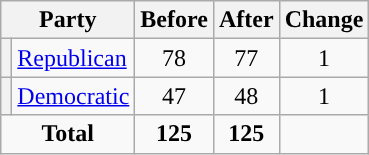<table class="wikitable" style="text-align:center;">
<tr>
<th colspan="2">Party</th>
<th>Before</th>
<th>After</th>
<th>Change</th>
</tr>
<tr>
<th style="background-color:"></th>
<td style="text-align:left;"><a href='#'>Republican</a></td>
<td>78</td>
<td>77</td>
<td> 1</td>
</tr>
<tr>
<th style="background-color:"></th>
<td style="text-align:left;"><a href='#'>Democratic</a></td>
<td>47</td>
<td>48</td>
<td> 1</td>
</tr>
<tr>
<td colspan="2"><strong>Total</strong></td>
<td><strong>125</strong></td>
<td><strong>125</strong></td>
<td></td>
</tr>
</table>
